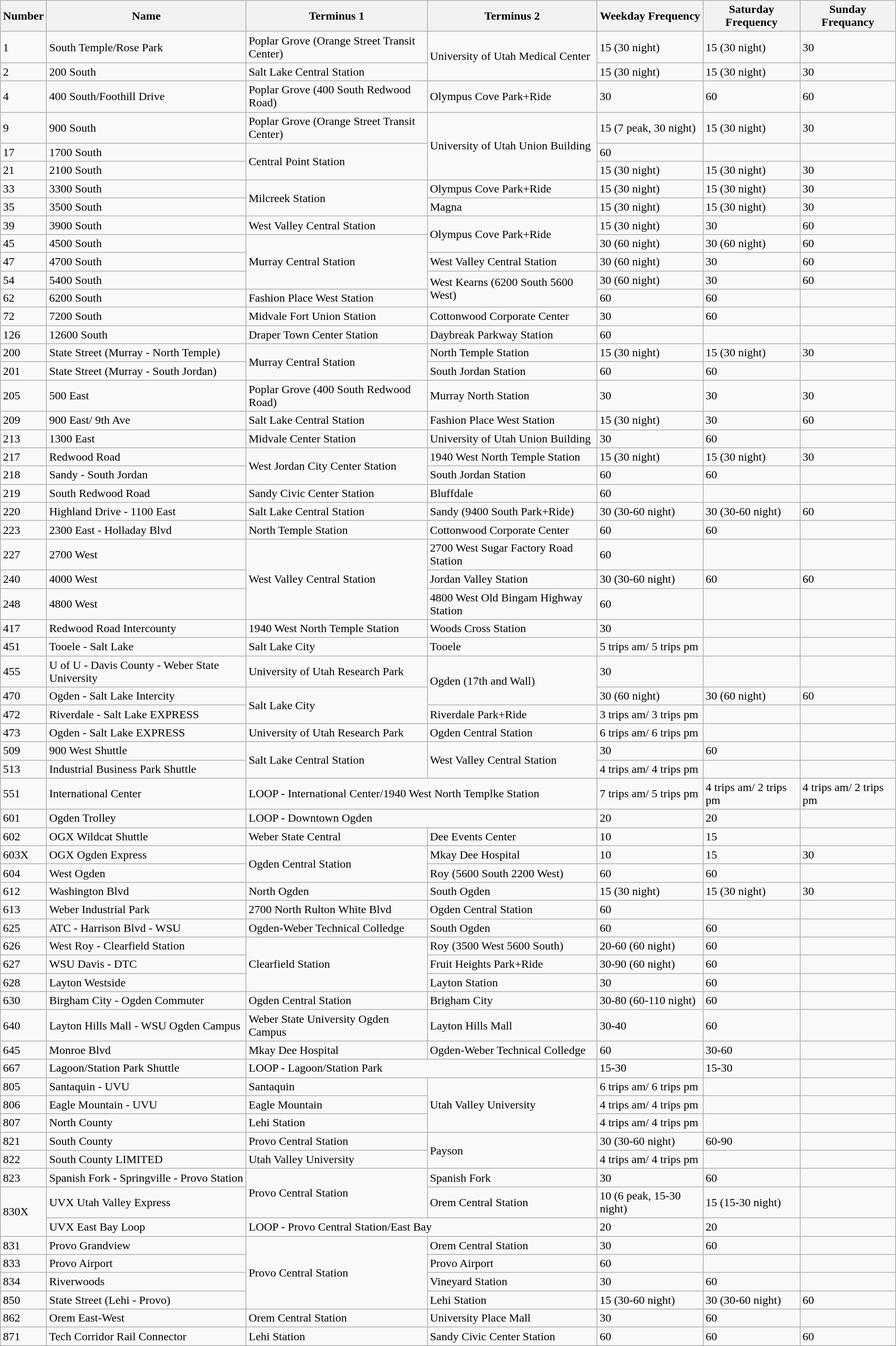<table class="wikitable">
<tr>
<th>Number</th>
<th>Name</th>
<th>Terminus 1</th>
<th>Terminus 2</th>
<th>Weekday Frequency</th>
<th>Saturday Frequency</th>
<th>Sunday Frequancy</th>
</tr>
<tr>
<td>1</td>
<td>South Temple/Rose Park</td>
<td>Poplar Grove (Orange Street Transit Center)</td>
<td rowspan="2">University of Utah Medical Center</td>
<td>15 (30 night)</td>
<td>15 (30 night)</td>
<td>30</td>
</tr>
<tr>
<td>2</td>
<td>200 South</td>
<td>Salt Lake Central Station</td>
<td>15 (30 night)</td>
<td>15 (30 night)</td>
<td>30</td>
</tr>
<tr>
<td>4</td>
<td>400 South/Foothill Drive</td>
<td>Poplar Grove (400 South Redwood Road)</td>
<td>Olympus Cove Park+Ride</td>
<td>30</td>
<td>60</td>
<td>60</td>
</tr>
<tr>
<td>9</td>
<td>900 South</td>
<td>Poplar Grove (Orange Street Transit Center)</td>
<td rowspan="3">University of Utah Union Building</td>
<td>15 (7 peak, 30 night)</td>
<td>15 (30 night)</td>
<td>30</td>
</tr>
<tr>
<td>17</td>
<td>1700 South</td>
<td rowspan="2">Central Point Station</td>
<td>60</td>
<td></td>
<td></td>
</tr>
<tr>
<td>21</td>
<td>2100 South</td>
<td>15 (30 night)</td>
<td>15 (30 night)</td>
<td>30</td>
</tr>
<tr>
<td>33</td>
<td>3300 South</td>
<td rowspan="2">Milcreek Station</td>
<td>Olympus Cove Park+Ride</td>
<td>15 (30 night)</td>
<td>15 (30 night)</td>
<td>30</td>
</tr>
<tr>
<td>35</td>
<td>3500 South</td>
<td>Magna</td>
<td>15 (30 night)</td>
<td>15 (30 night)</td>
<td>30</td>
</tr>
<tr>
<td>39</td>
<td>3900 South</td>
<td>West Valley Central Station</td>
<td rowspan="2">Olympus Cove Park+Ride</td>
<td>15 (30 night)</td>
<td>30</td>
<td>60</td>
</tr>
<tr>
<td>45</td>
<td>4500 South</td>
<td rowspan="3">Murray Central Station</td>
<td>30 (60 night)</td>
<td>30 (60 night)</td>
<td>60</td>
</tr>
<tr>
<td>47</td>
<td>4700 South</td>
<td>West Valley Central Station</td>
<td>30 (60 night)</td>
<td>30</td>
<td>60</td>
</tr>
<tr>
<td>54</td>
<td>5400 South</td>
<td rowspan="2">West Kearns (6200 South 5600 West)</td>
<td>30 (60 night)</td>
<td>30</td>
<td>60</td>
</tr>
<tr>
<td>62</td>
<td>6200 South</td>
<td>Fashion Place West Station</td>
<td>60</td>
<td>60</td>
<td></td>
</tr>
<tr>
<td>72</td>
<td>7200 South</td>
<td>Midvale Fort Union Station</td>
<td>Cottonwood Corporate Center</td>
<td>30</td>
<td>60</td>
<td></td>
</tr>
<tr>
<td>126</td>
<td>12600 South</td>
<td>Draper Town Center Station</td>
<td>Daybreak Parkway Station</td>
<td>60</td>
<td></td>
<td></td>
</tr>
<tr>
<td>200</td>
<td>State Street (Murray - North Temple)</td>
<td rowspan="2">Murray Central Station</td>
<td>North Temple Station</td>
<td>15 (30 night)</td>
<td>15 (30 night)</td>
<td>30</td>
</tr>
<tr>
<td>201</td>
<td>State Street (Murray - South Jordan)</td>
<td>South Jordan Station</td>
<td>60</td>
<td>60</td>
<td></td>
</tr>
<tr>
<td>205</td>
<td>500 East</td>
<td>Poplar Grove (400 South Redwood Road)</td>
<td>Murray North Station</td>
<td>30</td>
<td>30</td>
<td>30</td>
</tr>
<tr>
<td>209</td>
<td>900 East/ 9th Ave</td>
<td>Salt Lake Central Station</td>
<td>Fashion Place West Station</td>
<td>15 (30 night)</td>
<td>30</td>
<td>60</td>
</tr>
<tr>
<td>213</td>
<td>1300 East</td>
<td>Midvale Center Station</td>
<td>University of Utah Union Building</td>
<td>30</td>
<td>60</td>
<td></td>
</tr>
<tr>
<td>217</td>
<td>Redwood Road</td>
<td rowspan="2">West Jordan City Center Station</td>
<td>1940 West North Temple Station</td>
<td>15 (30 night)</td>
<td>15 (30 night)</td>
<td>30</td>
</tr>
<tr>
<td>218</td>
<td>Sandy - South Jordan</td>
<td>South Jordan Station</td>
<td>60</td>
<td>60</td>
<td></td>
</tr>
<tr>
<td>219</td>
<td>South Redwood Road</td>
<td>Sandy Civic Center Station</td>
<td>Bluffdale</td>
<td>60</td>
<td></td>
<td></td>
</tr>
<tr>
<td>220</td>
<td>Highland Drive - 1100 East</td>
<td>Salt Lake Central Station</td>
<td>Sandy (9400 South Park+Ride)</td>
<td>30 (30-60 night)</td>
<td>30 (30-60 night)</td>
<td>60</td>
</tr>
<tr>
<td>223</td>
<td>2300 East - Holladay Blvd</td>
<td>North Temple Station</td>
<td>Cottonwood Corporate Center</td>
<td>60</td>
<td>60</td>
<td></td>
</tr>
<tr>
<td>227</td>
<td>2700 West</td>
<td rowspan="3">West Valley Central Station</td>
<td>2700 West Sugar Factory Road Station</td>
<td>60</td>
<td></td>
<td></td>
</tr>
<tr>
<td>240</td>
<td>4000 West</td>
<td>Jordan Valley Station</td>
<td>30 (30-60 night)</td>
<td>60</td>
<td>60</td>
</tr>
<tr>
<td>248</td>
<td>4800 West</td>
<td>4800 West Old Bingam Highway Station</td>
<td>60</td>
<td></td>
<td></td>
</tr>
<tr>
<td>417</td>
<td>Redwood Road Intercounty</td>
<td>1940 West North Temple Station</td>
<td>Woods Cross Station</td>
<td>30</td>
<td></td>
<td></td>
</tr>
<tr>
<td>451</td>
<td>Tooele - Salt Lake</td>
<td>Salt Lake City</td>
<td>Tooele</td>
<td>5 trips am/ 5 trips pm</td>
<td></td>
<td></td>
</tr>
<tr>
<td>455</td>
<td>U of U - Davis County - Weber State University</td>
<td>University of Utah Research Park</td>
<td rowspan="2">Ogden (17th and Wall)</td>
<td>30</td>
<td></td>
<td></td>
</tr>
<tr>
<td>470</td>
<td>Ogden - Salt Lake Intercity</td>
<td rowspan="2">Salt Lake City</td>
<td>30 (60 night)</td>
<td>30 (60 night)</td>
<td>60</td>
</tr>
<tr>
<td>472</td>
<td>Riverdale - Salt Lake EXPRESS</td>
<td>Riverdale Park+Ride</td>
<td>3 trips am/ 3 trips pm</td>
<td></td>
<td></td>
</tr>
<tr>
<td>473</td>
<td>Ogden - Salt Lake EXPRESS</td>
<td>University of Utah Research Park</td>
<td>Ogden Central Station</td>
<td>6 trips am/ 6 trips pm</td>
<td></td>
<td></td>
</tr>
<tr>
<td>509</td>
<td>900 West Shuttle</td>
<td rowspan="2">Salt Lake Central Station</td>
<td rowspan="2">West Valley Central Station</td>
<td>30</td>
<td>60</td>
<td></td>
</tr>
<tr>
<td>513</td>
<td>Industrial Business Park Shuttle</td>
<td>4 trips am/ 4 trips pm</td>
<td></td>
<td></td>
</tr>
<tr>
<td>551</td>
<td>International Center</td>
<td colspan="2">LOOP - International Center/1940 West North Templke Station</td>
<td>7 trips am/ 5 trips pm</td>
<td>4 trips am/ 2 trips pm</td>
<td>4 trips am/ 2 trips pm</td>
</tr>
<tr>
<td>601</td>
<td>Ogden Trolley</td>
<td colspan="2">LOOP - Downtown Ogden</td>
<td>20</td>
<td>20</td>
<td></td>
</tr>
<tr>
<td>602</td>
<td>OGX Wildcat Shuttle</td>
<td>Weber State Central</td>
<td>Dee Events Center</td>
<td>10</td>
<td>15</td>
<td></td>
</tr>
<tr>
<td>603X</td>
<td>OGX Ogden Express</td>
<td rowspan="2">Ogden Central Station</td>
<td>Mkay Dee Hospital</td>
<td>10</td>
<td>15</td>
<td>30</td>
</tr>
<tr>
<td>604</td>
<td>West Ogden</td>
<td>Roy (5600 South 2200 West)</td>
<td>60</td>
<td>60</td>
<td></td>
</tr>
<tr>
<td>612</td>
<td>Washington Blvd</td>
<td>North Ogden</td>
<td>South Ogden</td>
<td>15 (30 night)</td>
<td>15 (30 night)</td>
<td>30</td>
</tr>
<tr>
<td>613</td>
<td>Weber Industrial Park</td>
<td>2700 North Rulton White Blvd</td>
<td>Ogden Central Station</td>
<td>60</td>
<td></td>
<td></td>
</tr>
<tr>
<td>625</td>
<td>ATC - Harrison Blvd - WSU</td>
<td>Ogden-Weber Technical Colledge</td>
<td>South Ogden</td>
<td>60</td>
<td>60</td>
<td></td>
</tr>
<tr>
<td>626</td>
<td>West Roy - Clearfield Station</td>
<td rowspan="3">Clearfield Station</td>
<td>Roy (3500 West 5600 South)</td>
<td>20-60 (60 night)</td>
<td>60</td>
<td></td>
</tr>
<tr>
<td>627</td>
<td>WSU Davis - DTC</td>
<td>Fruit Heights Park+Ride</td>
<td>30-90 (60 night)</td>
<td>60</td>
<td></td>
</tr>
<tr>
<td>628</td>
<td>Layton Westside</td>
<td>Layton Station</td>
<td>30</td>
<td>60</td>
<td></td>
</tr>
<tr>
<td>630</td>
<td>Birgham City - Ogden Commuter</td>
<td>Ogden Central Station</td>
<td>Brigham City</td>
<td>30-80 (60-110 night)</td>
<td>60</td>
<td></td>
</tr>
<tr>
<td>640</td>
<td>Layton Hills Mall - WSU Ogden Campus</td>
<td>Weber State University Ogden Campus</td>
<td>Layton Hills Mall</td>
<td>30-40</td>
<td>60</td>
<td></td>
</tr>
<tr>
<td>645</td>
<td>Monroe Blvd</td>
<td>Mkay Dee Hospital</td>
<td>Ogden-Weber Technical Colledge</td>
<td>60</td>
<td>30-60</td>
<td></td>
</tr>
<tr>
<td>667</td>
<td>Lagoon/Station Park Shuttle</td>
<td colspan="2">LOOP - Lagoon/Station Park</td>
<td>15-30</td>
<td>15-30</td>
<td></td>
</tr>
<tr>
<td>805</td>
<td>Santaquin - UVU</td>
<td>Santaquin</td>
<td rowspan="3">Utah Valley University</td>
<td>6 trips am/ 6 trips pm</td>
<td></td>
<td></td>
</tr>
<tr>
<td>806</td>
<td>Eagle Mountain - UVU</td>
<td>Eagle Mountain</td>
<td>4 trips am/ 4 trips pm</td>
<td></td>
<td></td>
</tr>
<tr>
<td>807</td>
<td>North County</td>
<td>Lehi Station</td>
<td>4 trips am/ 4 trips pm</td>
<td></td>
<td></td>
</tr>
<tr>
<td>821</td>
<td>South County</td>
<td>Provo Central Station</td>
<td rowspan="2">Payson</td>
<td>30 (30-60 night)</td>
<td>60-90</td>
<td></td>
</tr>
<tr>
<td>822</td>
<td>South County LIMITED</td>
<td>Utah Valley University</td>
<td>4 trips am/ 4 trips pm</td>
<td></td>
<td></td>
</tr>
<tr>
<td>823</td>
<td>Spanish Fork - Springville - Provo Station</td>
<td rowspan="2">Provo Central Station</td>
<td>Spanish Fork</td>
<td>30</td>
<td>60</td>
<td></td>
</tr>
<tr>
<td rowspan="2">830X</td>
<td>UVX Utah Valley Express</td>
<td>Orem Central Station</td>
<td>10 (6 peak, 15-30 night)</td>
<td>15 (15-30 night)</td>
<td></td>
</tr>
<tr>
<td>UVX East Bay Loop</td>
<td colspan="2">LOOP - Provo Central Station/East Bay</td>
<td>20</td>
<td>20</td>
<td></td>
</tr>
<tr>
<td>831</td>
<td>Provo Grandview</td>
<td rowspan="4">Provo Central Station</td>
<td>Orem Central Station</td>
<td>30</td>
<td>60</td>
<td></td>
</tr>
<tr>
<td>833</td>
<td>Provo Airport</td>
<td>Provo Airport</td>
<td>60</td>
<td></td>
<td></td>
</tr>
<tr>
<td>834</td>
<td>Riverwoods</td>
<td>Vineyard Station</td>
<td>30</td>
<td>60</td>
<td></td>
</tr>
<tr>
<td>850</td>
<td>State Street (Lehi - Provo)</td>
<td>Lehi Station</td>
<td>15 (30-60 night)</td>
<td>30 (30-60 night)</td>
<td>60</td>
</tr>
<tr>
<td>862</td>
<td>Orem East-West</td>
<td>Orem Central Station</td>
<td>University Place Mall</td>
<td>30</td>
<td>60</td>
<td></td>
</tr>
<tr>
<td>871</td>
<td>Tech Corridor Rail Connector</td>
<td>Lehi Station</td>
<td>Sandy Civic Center Station</td>
<td>60</td>
<td>60</td>
<td>60</td>
</tr>
</table>
